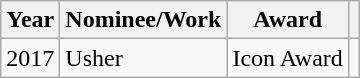<table class="wikitable">
<tr>
<th>Year</th>
<th>Nominee/Work</th>
<th>Award</th>
<th></th>
</tr>
<tr>
<td>2017</td>
<td>Usher</td>
<td>Icon Award</td>
<td style="text-align:center;"></td>
</tr>
</table>
